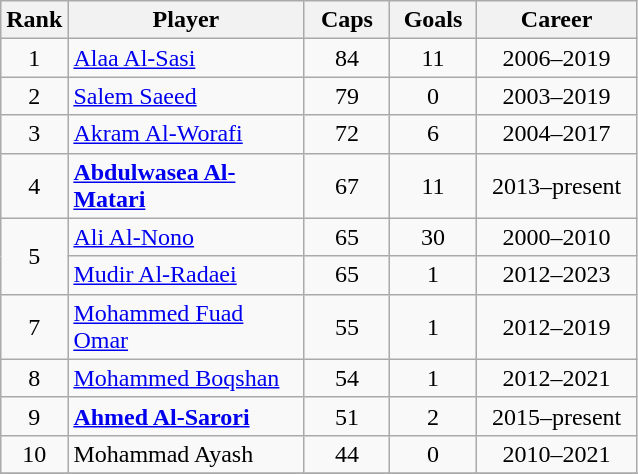<table class="wikitable sortable" style="text-align:center;">
<tr>
<th width=30px>Rank</th>
<th style="width:150px;">Player</th>
<th width=50px>Caps</th>
<th width=50px>Goals</th>
<th style="width:100px;">Career</th>
</tr>
<tr>
<td>1</td>
<td align=left><a href='#'>Alaa Al-Sasi</a></td>
<td>84</td>
<td>11</td>
<td>2006–2019</td>
</tr>
<tr>
<td>2</td>
<td align=left><a href='#'>Salem Saeed</a></td>
<td>79</td>
<td>0</td>
<td>2003–2019</td>
</tr>
<tr>
<td>3</td>
<td align=left><a href='#'>Akram Al-Worafi</a></td>
<td>72</td>
<td>6</td>
<td>2004–2017</td>
</tr>
<tr>
<td>4</td>
<td align="left"><strong><a href='#'>Abdulwasea Al-Matari</a></strong></td>
<td>67</td>
<td>11</td>
<td>2013–present</td>
</tr>
<tr>
<td rowspan=2>5</td>
<td align="left"><a href='#'>Ali Al-Nono</a></td>
<td>65</td>
<td>30</td>
<td>2000–2010</td>
</tr>
<tr>
<td align=left><a href='#'>Mudir Al-Radaei</a></td>
<td>65</td>
<td>1</td>
<td>2012–2023</td>
</tr>
<tr>
<td>7</td>
<td align=left><a href='#'>Mohammed Fuad Omar</a></td>
<td>55</td>
<td>1</td>
<td>2012–2019</td>
</tr>
<tr>
<td>8</td>
<td align="left"><a href='#'>Mohammed Boqshan</a></td>
<td>54</td>
<td>1</td>
<td>2012–2021</td>
</tr>
<tr>
<td>9</td>
<td align=left><strong><a href='#'>Ahmed Al-Sarori</a></strong></td>
<td>51</td>
<td>2</td>
<td>2015–present</td>
</tr>
<tr>
<td>10</td>
<td align=left>Mohammad Ayash</td>
<td>44</td>
<td>0</td>
<td>2010–2021</td>
</tr>
<tr>
</tr>
</table>
